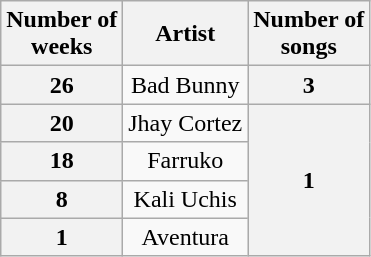<table class="wikitable plainrowheaders" style="text-align:center">
<tr>
<th>Number of<br>weeks</th>
<th>Artist</th>
<th>Number of<br>songs</th>
</tr>
<tr>
<th scope="row" style="text-align:center">26</th>
<td>Bad Bunny</td>
<th scope="row" style="text-align:center">3</th>
</tr>
<tr>
<th scope="row" style="text-align:center">20</th>
<td>Jhay Cortez</td>
<th scope="row" style="text-align:center" rowspan="4">1</th>
</tr>
<tr>
<th scope="row" style="text-align:center">18</th>
<td>Farruko</td>
</tr>
<tr>
<th scope="row" style="text-align:center">8</th>
<td>Kali Uchis</td>
</tr>
<tr>
<th scope="row" style="text-align:center">1</th>
<td>Aventura</td>
</tr>
</table>
